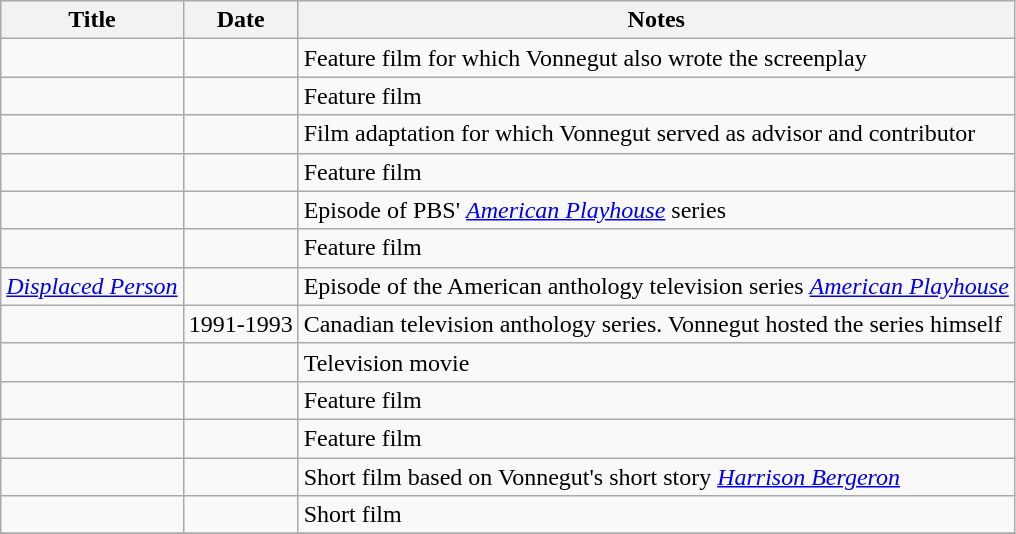<table class="wikitable sortable" border="1">
<tr>
<th>Title</th>
<th>Date</th>
<th>Notes</th>
</tr>
<tr>
<td></td>
<td></td>
<td>Feature film for which Vonnegut also wrote the screenplay</td>
</tr>
<tr>
<td></td>
<td></td>
<td>Feature film</td>
</tr>
<tr>
<td></td>
<td></td>
<td>Film adaptation for which Vonnegut served as advisor and contributor</td>
</tr>
<tr>
<td></td>
<td></td>
<td>Feature film</td>
</tr>
<tr>
<td></td>
<td></td>
<td>Episode of PBS' <em><a href='#'>American Playhouse</a></em> series</td>
</tr>
<tr>
<td></td>
<td></td>
<td>Feature film</td>
</tr>
<tr>
<td><a href='#'><em>Displaced Person</em></a></td>
<td></td>
<td>Episode of the American anthology television series <em><a href='#'>American Playhouse</a></em></td>
</tr>
<tr>
<td></td>
<td>1991-1993</td>
<td>Canadian television anthology series. Vonnegut hosted the series himself</td>
</tr>
<tr>
<td></td>
<td></td>
<td>Television movie</td>
</tr>
<tr>
<td></td>
<td></td>
<td>Feature film</td>
</tr>
<tr>
<td></td>
<td></td>
<td>Feature film</td>
</tr>
<tr>
<td></td>
<td></td>
<td>Short film based on Vonnegut's short story <em><a href='#'>Harrison Bergeron</a></em></td>
</tr>
<tr>
<td></td>
<td></td>
<td>Short film</td>
</tr>
<tr>
</tr>
</table>
